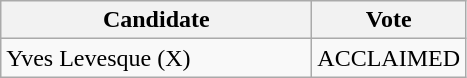<table class="wikitable">
<tr>
<th bgcolor="#DDDDFF" width="200px">Candidate</th>
<th bgcolor="#DDDDFF">Vote</th>
</tr>
<tr>
<td>Yves Levesque (X)</td>
<td>ACCLAIMED</td>
</tr>
</table>
